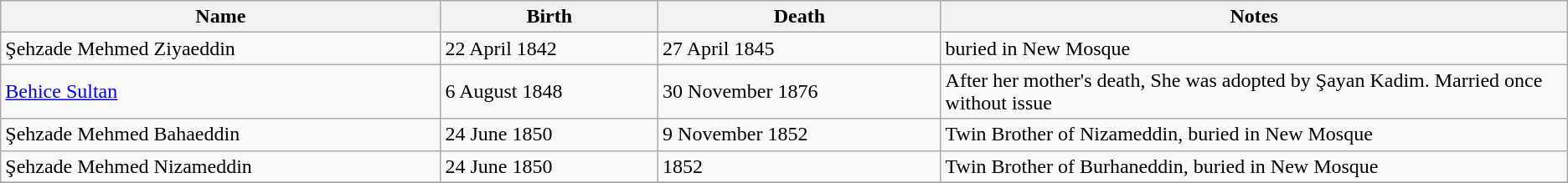<table class="wikitable">
<tr>
<th>Name</th>
<th>Birth</th>
<th>Death</th>
<th style="width:40%;">Notes</th>
</tr>
<tr>
<td>Şehzade Mehmed Ziyaeddin</td>
<td>22 April 1842</td>
<td>27 April 1845</td>
<td>buried in New Mosque</td>
</tr>
<tr>
<td><a href='#'>Behice Sultan</a></td>
<td>6 August 1848</td>
<td>30 November 1876</td>
<td>After her mother's death, She was adopted by Şayan Kadim. Married once without issue</td>
</tr>
<tr>
<td>Şehzade Mehmed Bahaeddin</td>
<td>24 June 1850</td>
<td>9 November 1852</td>
<td>Twin Brother of Nizameddin, buried in New Mosque</td>
</tr>
<tr>
<td>Şehzade Mehmed Nizameddin</td>
<td>24 June 1850</td>
<td>1852</td>
<td>Twin Brother of Burhaneddin, buried in New Mosque</td>
</tr>
<tr>
</tr>
</table>
